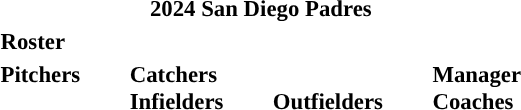<table class="toccolours" style="font-size: 95%;">
<tr>
<th colspan="10">2024 San Diego Padres</th>
</tr>
<tr>
<td colspan="10"><strong>Roster</strong></td>
</tr>
<tr>
<td valign="top"><strong>Pitchers</strong><br>
























</td>
<td width="25px"></td>
<td valign="top"><strong>Catchers</strong><br>



<strong>Infielders</strong>











</td>
<td width="25px"></td>
<td valign="top"><br><strong>Outfielders</strong>






</td>
<td width="25px"></td>
<td valign="top"><strong>Manager</strong><br>
<strong>Coaches</strong>


 
 
 
 
 
 
 
 
 
 </td>
</tr>
</table>
